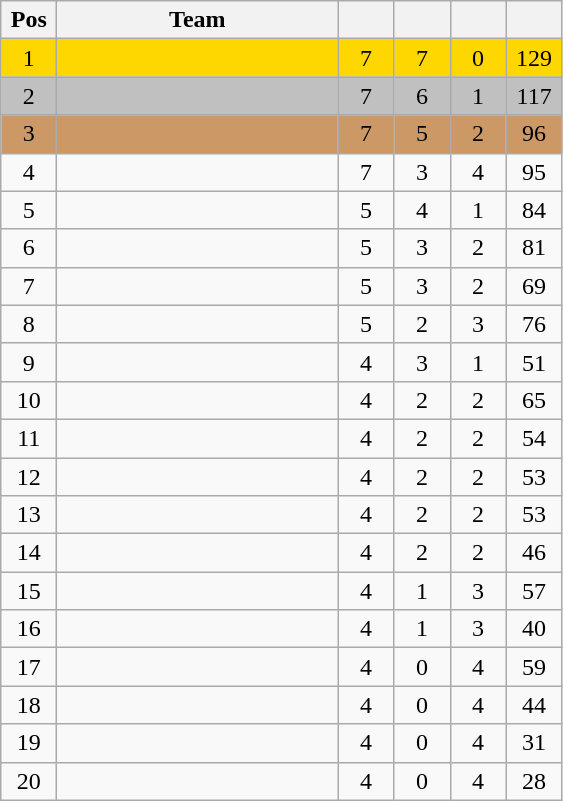<table class="wikitable" style="text-align:center">
<tr>
<th width=30>Pos</th>
<th width=180>Team</th>
<th width=30></th>
<th width=30></th>
<th width=30></th>
<th width=30></th>
</tr>
<tr bgcolor=gold>
<td>1</td>
<td align=left></td>
<td>7</td>
<td>7</td>
<td>0</td>
<td>129</td>
</tr>
<tr bgcolor=silver>
<td>2</td>
<td align=left></td>
<td>7</td>
<td>6</td>
<td>1</td>
<td>117</td>
</tr>
<tr bgcolor=cc9966>
<td>3</td>
<td align=left></td>
<td>7</td>
<td>5</td>
<td>2</td>
<td>96</td>
</tr>
<tr>
<td>4</td>
<td align=left></td>
<td>7</td>
<td>3</td>
<td>4</td>
<td>95</td>
</tr>
<tr>
<td>5</td>
<td align=left></td>
<td>5</td>
<td>4</td>
<td>1</td>
<td>84</td>
</tr>
<tr>
<td>6</td>
<td align=left></td>
<td>5</td>
<td>3</td>
<td>2</td>
<td>81</td>
</tr>
<tr>
<td>7</td>
<td align=left></td>
<td>5</td>
<td>3</td>
<td>2</td>
<td>69</td>
</tr>
<tr>
<td>8</td>
<td align=left></td>
<td>5</td>
<td>2</td>
<td>3</td>
<td>76</td>
</tr>
<tr>
<td>9</td>
<td align=left></td>
<td>4</td>
<td>3</td>
<td>1</td>
<td>51</td>
</tr>
<tr>
<td>10</td>
<td align=left></td>
<td>4</td>
<td>2</td>
<td>2</td>
<td>65</td>
</tr>
<tr>
<td>11</td>
<td align=left></td>
<td>4</td>
<td>2</td>
<td>2</td>
<td>54</td>
</tr>
<tr>
<td>12</td>
<td align=left></td>
<td>4</td>
<td>2</td>
<td>2</td>
<td>53</td>
</tr>
<tr>
<td>13</td>
<td align=left></td>
<td>4</td>
<td>2</td>
<td>2</td>
<td>53</td>
</tr>
<tr>
<td>14</td>
<td align=left></td>
<td>4</td>
<td>2</td>
<td>2</td>
<td>46</td>
</tr>
<tr>
<td>15</td>
<td align=left></td>
<td>4</td>
<td>1</td>
<td>3</td>
<td>57</td>
</tr>
<tr>
<td>16</td>
<td align=left></td>
<td>4</td>
<td>1</td>
<td>3</td>
<td>40</td>
</tr>
<tr>
<td>17</td>
<td align=left></td>
<td>4</td>
<td>0</td>
<td>4</td>
<td>59</td>
</tr>
<tr>
<td>18</td>
<td align=left></td>
<td>4</td>
<td>0</td>
<td>4</td>
<td>44</td>
</tr>
<tr>
<td>19</td>
<td align=left></td>
<td>4</td>
<td>0</td>
<td>4</td>
<td>31</td>
</tr>
<tr>
<td>20</td>
<td align=left></td>
<td>4</td>
<td>0</td>
<td>4</td>
<td>28</td>
</tr>
</table>
